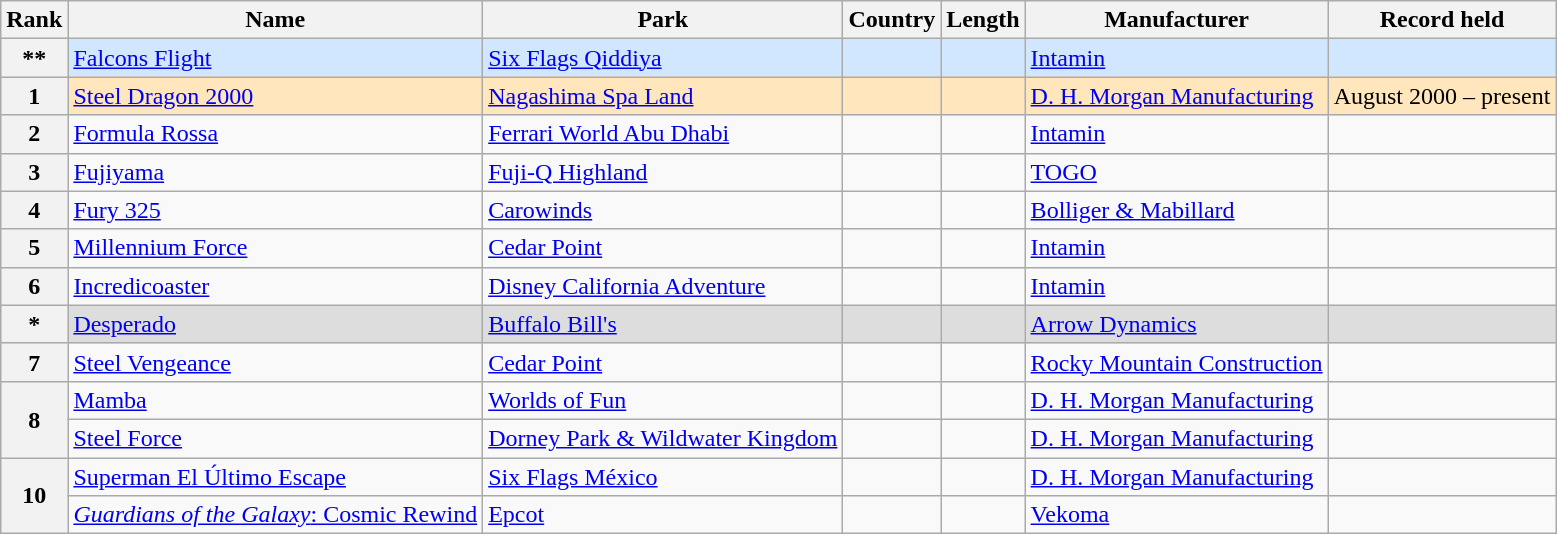<table class="wikitable sortable plainrowheaders">
<tr>
<th data-sort-type="number" scope="col">Rank</th>
<th scope="col">Name</th>
<th scope="col">Park</th>
<th scope="col">Country</th>
<th scope="col">Length</th>
<th scope="col">Manufacturer</th>
<th scope="col">Record held</th>
</tr>
<tr style="background-color: #D0E7FF">
<th data-sort-value="0.5">**</th>
<td><a href='#'>Falcons Flight</a></td>
<td><a href='#'>Six Flags Qiddiya</a></td>
<td></td>
<td></td>
<td><a href='#'>Intamin</a></td>
<td></td>
</tr>
<tr style="background-color: #FFE6BD">
<th>1</th>
<td><a href='#'>Steel Dragon 2000</a></td>
<td><a href='#'>Nagashima Spa Land</a></td>
<td></td>
<td></td>
<td><a href='#'>D. H. Morgan Manufacturing</a></td>
<td data-sort-value="2000–08">August 2000 – present</td>
</tr>
<tr>
<th>2</th>
<td><a href='#'>Formula Rossa</a></td>
<td><a href='#'>Ferrari World Abu Dhabi</a></td>
<td></td>
<td></td>
<td><a href='#'>Intamin</a></td>
<td></td>
</tr>
<tr>
<th>3</th>
<td><a href='#'>Fujiyama</a></td>
<td><a href='#'>Fuji-Q Highland</a></td>
<td></td>
<td></td>
<td><a href='#'>TOGO</a></td>
<td></td>
</tr>
<tr>
<th>4</th>
<td><a href='#'>Fury 325</a></td>
<td><a href='#'>Carowinds</a></td>
<td></td>
<td></td>
<td><a href='#'>Bolliger & Mabillard</a></td>
<td></td>
</tr>
<tr>
<th>5</th>
<td><a href='#'>Millennium Force</a></td>
<td><a href='#'>Cedar Point</a></td>
<td></td>
<td></td>
<td><a href='#'>Intamin</a></td>
<td></td>
</tr>
<tr>
<th>6</th>
<td><a href='#'>Incredicoaster</a></td>
<td><a href='#'>Disney California Adventure</a></td>
<td></td>
<td></td>
<td><a href='#'>Intamin</a></td>
<td></td>
</tr>
<tr style="background-color: #DDDDDD">
<th data-sort-value="6.5">*</th>
<td><a href='#'>Desperado</a></td>
<td><a href='#'>Buffalo Bill's</a></td>
<td></td>
<td></td>
<td><a href='#'>Arrow Dynamics</a></td>
<td></td>
</tr>
<tr>
<th>7</th>
<td><a href='#'>Steel Vengeance</a></td>
<td><a href='#'>Cedar Point</a></td>
<td></td>
<td></td>
<td><a href='#'>Rocky Mountain Construction</a></td>
<td></td>
</tr>
<tr>
<th rowspan="2">8</th>
<td><a href='#'>Mamba</a></td>
<td><a href='#'>Worlds of Fun</a></td>
<td></td>
<td></td>
<td><a href='#'>D. H. Morgan Manufacturing</a></td>
<td></td>
</tr>
<tr>
<td><a href='#'>Steel Force</a></td>
<td><a href='#'>Dorney Park & Wildwater Kingdom</a></td>
<td></td>
<td></td>
<td><a href='#'>D. H. Morgan Manufacturing</a></td>
<td></td>
</tr>
<tr>
<th rowspan="2">10</th>
<td><a href='#'>Superman El Último Escape</a></td>
<td><a href='#'>Six Flags México</a></td>
<td></td>
<td></td>
<td><a href='#'>D. H. Morgan Manufacturing</a></td>
<td></td>
</tr>
<tr>
<td><a href='#'><em>Guardians of the Galaxy</em>: Cosmic Rewind</a></td>
<td><a href='#'>Epcot</a></td>
<td></td>
<td></td>
<td><a href='#'>Vekoma</a></td>
<td></td>
</tr>
</table>
